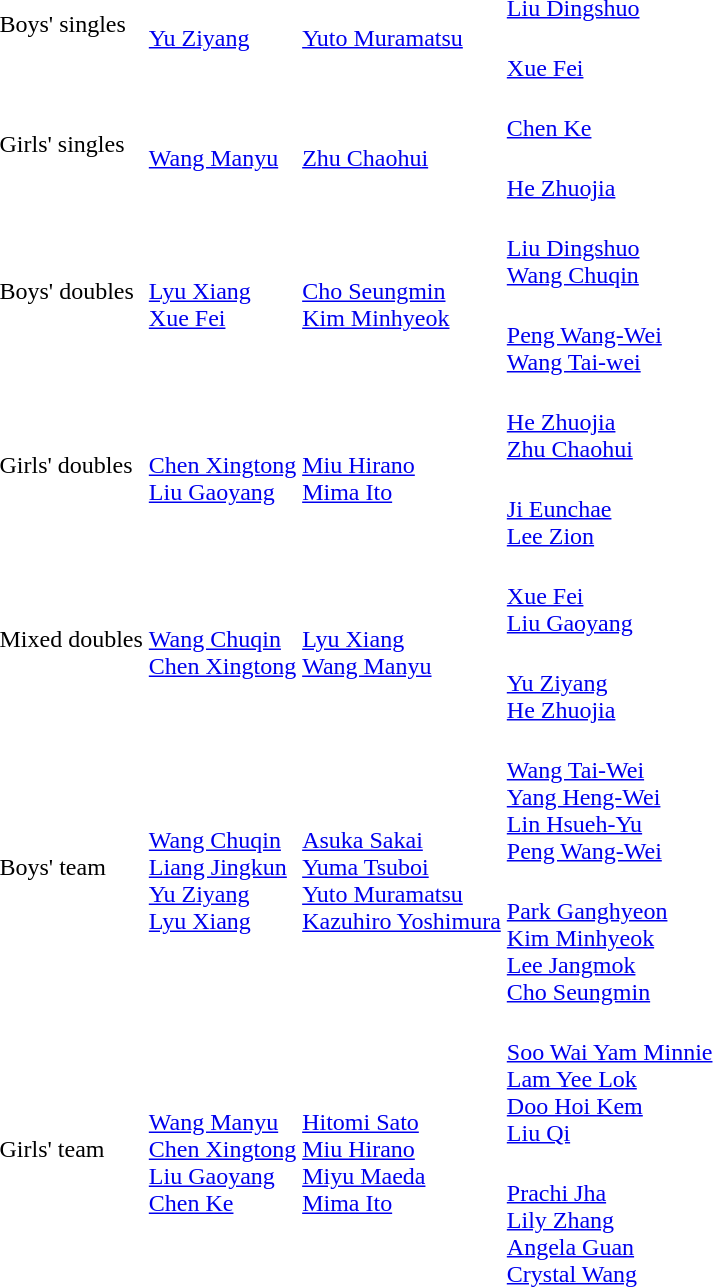<table>
<tr>
<td rowspan=2>Boys' singles</td>
<td rowspan=2><br><a href='#'>Yu Ziyang</a></td>
<td rowspan=2><br><a href='#'>Yuto Muramatsu</a></td>
<td><br><a href='#'>Liu Dingshuo</a></td>
</tr>
<tr>
<td><br><a href='#'>Xue Fei</a></td>
</tr>
<tr>
<td rowspan=2>Girls' singles</td>
<td rowspan=2><br><a href='#'>Wang Manyu</a></td>
<td rowspan=2><br><a href='#'>Zhu Chaohui</a></td>
<td><br><a href='#'>Chen Ke</a></td>
</tr>
<tr>
<td><br><a href='#'>He Zhuojia</a></td>
</tr>
<tr>
<td rowspan=2>Boys' doubles</td>
<td rowspan=2><br><a href='#'>Lyu Xiang</a><br><a href='#'>Xue Fei</a></td>
<td rowspan=2><br><a href='#'>Cho Seungmin</a><br><a href='#'>Kim Minhyeok</a></td>
<td><br><a href='#'>Liu Dingshuo</a><br><a href='#'>Wang Chuqin</a></td>
</tr>
<tr>
<td><br><a href='#'>Peng Wang-Wei</a><br><a href='#'>Wang Tai-wei</a></td>
</tr>
<tr>
<td rowspan=2>Girls' doubles</td>
<td rowspan=2><br><a href='#'>Chen Xingtong</a><br><a href='#'>Liu Gaoyang</a></td>
<td rowspan=2><br><a href='#'>Miu Hirano</a><br><a href='#'>Mima Ito</a></td>
<td><br><a href='#'>He Zhuojia</a><br><a href='#'>Zhu Chaohui</a></td>
</tr>
<tr>
<td><br><a href='#'>Ji Eunchae</a><br><a href='#'>Lee Zion</a></td>
</tr>
<tr>
<td rowspan=2>Mixed doubles</td>
<td rowspan=2><br><a href='#'>Wang Chuqin</a><br><a href='#'>Chen Xingtong</a></td>
<td rowspan=2><br><a href='#'>Lyu Xiang</a><br><a href='#'>Wang Manyu</a></td>
<td><br><a href='#'>Xue Fei</a><br><a href='#'>Liu Gaoyang</a></td>
</tr>
<tr>
<td><br><a href='#'>Yu Ziyang</a><br> <a href='#'>He Zhuojia</a></td>
</tr>
<tr>
<td rowspan=2>Boys' team</td>
<td rowspan=2><br><a href='#'>Wang Chuqin</a><br><a href='#'>Liang Jingkun</a><br><a href='#'>Yu Ziyang</a><br><a href='#'>Lyu Xiang</a></td>
<td rowspan=2><br><a href='#'>Asuka Sakai</a><br><a href='#'>Yuma Tsuboi</a><br><a href='#'>Yuto Muramatsu</a><br><a href='#'>Kazuhiro Yoshimura</a></td>
<td><br><a href='#'>Wang Tai-Wei</a><br><a href='#'>Yang Heng-Wei</a><br><a href='#'>Lin Hsueh-Yu</a><br><a href='#'>Peng Wang-Wei</a></td>
</tr>
<tr>
<td><br><a href='#'>Park Ganghyeon</a><br><a href='#'>Kim Minhyeok</a><br><a href='#'>Lee Jangmok</a><br><a href='#'>Cho Seungmin</a></td>
</tr>
<tr>
<td rowspan=2>Girls' team</td>
<td rowspan=2><br><a href='#'>Wang Manyu</a><br><a href='#'>Chen Xingtong</a><br><a href='#'>Liu Gaoyang</a><br><a href='#'>Chen Ke</a></td>
<td rowspan=2><br><a href='#'>Hitomi Sato</a><br><a href='#'>Miu Hirano</a><br><a href='#'>Miyu Maeda</a><br><a href='#'>Mima Ito</a></td>
<td><br><a href='#'>Soo Wai Yam Minnie</a><br><a href='#'>Lam Yee Lok</a><br><a href='#'>Doo Hoi Kem</a><br><a href='#'>Liu Qi</a></td>
</tr>
<tr>
<td><br><a href='#'>Prachi Jha</a><br><a href='#'>Lily Zhang</a><br><a href='#'>Angela Guan</a><br><a href='#'>Crystal Wang</a></td>
</tr>
</table>
